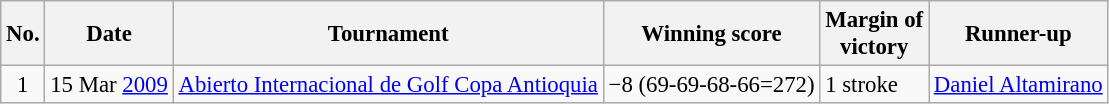<table class="wikitable" style="font-size:95%;">
<tr>
<th>No.</th>
<th>Date</th>
<th>Tournament</th>
<th>Winning score</th>
<th>Margin of<br>victory</th>
<th>Runner-up</th>
</tr>
<tr>
<td align=center>1</td>
<td align=right>15 Mar <a href='#'>2009</a></td>
<td><a href='#'>Abierto Internacional de Golf Copa Antioquia</a></td>
<td>−8 (69-69-68-66=272)</td>
<td>1 stroke</td>
<td> <a href='#'>Daniel Altamirano</a></td>
</tr>
</table>
